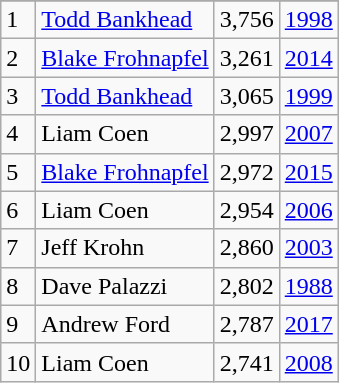<table class="wikitable">
<tr>
</tr>
<tr>
<td>1</td>
<td><a href='#'>Todd Bankhead</a></td>
<td><abbr>3,756</abbr></td>
<td><a href='#'>1998</a></td>
</tr>
<tr>
<td>2</td>
<td><a href='#'>Blake Frohnapfel</a></td>
<td><abbr>3,261</abbr></td>
<td><a href='#'>2014</a></td>
</tr>
<tr>
<td>3</td>
<td><a href='#'>Todd Bankhead</a></td>
<td><abbr>3,065</abbr></td>
<td><a href='#'>1999</a></td>
</tr>
<tr>
<td>4</td>
<td>Liam Coen</td>
<td><abbr>2,997</abbr></td>
<td><a href='#'>2007</a></td>
</tr>
<tr>
<td>5</td>
<td><a href='#'>Blake Frohnapfel</a></td>
<td><abbr>2,972</abbr></td>
<td><a href='#'>2015</a></td>
</tr>
<tr>
<td>6</td>
<td>Liam Coen</td>
<td><abbr>2,954</abbr></td>
<td><a href='#'>2006</a></td>
</tr>
<tr>
<td>7</td>
<td>Jeff Krohn</td>
<td><abbr>2,860</abbr></td>
<td><a href='#'>2003</a></td>
</tr>
<tr>
<td>8</td>
<td>Dave Palazzi</td>
<td>2,802</td>
<td><a href='#'>1988</a></td>
</tr>
<tr>
<td>9</td>
<td>Andrew Ford</td>
<td><abbr>2,787</abbr></td>
<td><a href='#'>2017</a></td>
</tr>
<tr>
<td>10</td>
<td>Liam Coen</td>
<td><abbr>2,741</abbr></td>
<td><a href='#'>2008</a></td>
</tr>
</table>
